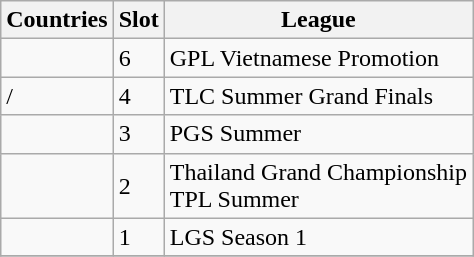<table class="wikitable">
<tr>
<th>Countries</th>
<th>Slot</th>
<th>League</th>
</tr>
<tr>
<td></td>
<td>6</td>
<td>GPL Vietnamese Promotion</td>
</tr>
<tr>
<td>/</td>
<td>4</td>
<td>TLC Summer Grand Finals</td>
</tr>
<tr>
<td></td>
<td>3</td>
<td>PGS Summer</td>
</tr>
<tr>
<td></td>
<td>2</td>
<td>Thailand Grand Championship <br> TPL Summer</td>
</tr>
<tr>
<td></td>
<td>1</td>
<td>LGS Season 1</td>
</tr>
<tr>
</tr>
</table>
